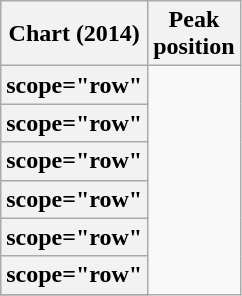<table class="wikitable sortable plainrowheaders" style="text-align:center;">
<tr>
<th scope="col">Chart (2014)</th>
<th scope="col">Peak<br>position</th>
</tr>
<tr>
<th>scope="row"</th>
</tr>
<tr>
<th>scope="row"</th>
</tr>
<tr>
<th>scope="row"</th>
</tr>
<tr>
<th>scope="row"</th>
</tr>
<tr>
<th>scope="row"</th>
</tr>
<tr>
<th>scope="row"</th>
</tr>
<tr>
</tr>
</table>
